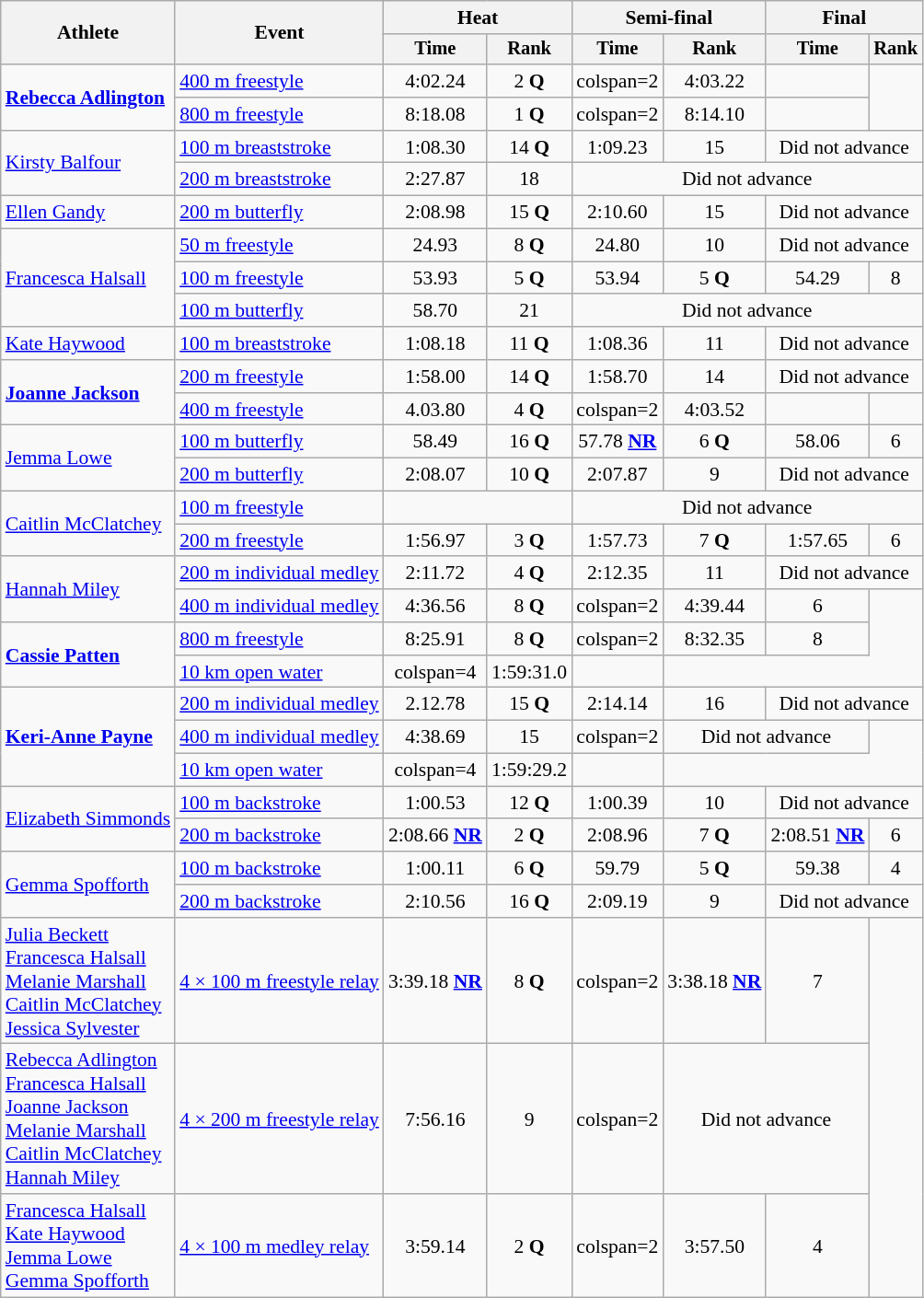<table class=wikitable style="font-size:90%">
<tr>
<th rowspan="2">Athlete</th>
<th rowspan="2">Event</th>
<th colspan="2">Heat</th>
<th colspan="2">Semi-final</th>
<th colspan="2">Final</th>
</tr>
<tr style="font-size:95%">
<th>Time</th>
<th>Rank</th>
<th>Time</th>
<th>Rank</th>
<th>Time</th>
<th>Rank</th>
</tr>
<tr align=center>
<td align=left rowspan=2><strong><a href='#'>Rebecca Adlington</a></strong></td>
<td align=left><a href='#'>400 m freestyle</a></td>
<td>4:02.24</td>
<td>2 <strong>Q</strong></td>
<td>colspan=2 </td>
<td>4:03.22</td>
<td></td>
</tr>
<tr align=center>
<td align=left><a href='#'>800 m freestyle</a></td>
<td>8:18.08 </td>
<td>1 <strong>Q</strong></td>
<td>colspan=2 </td>
<td>8:14.10 </td>
<td></td>
</tr>
<tr align=center>
<td align=left rowspan="2"><a href='#'>Kirsty Balfour</a></td>
<td align=left><a href='#'>100 m breaststroke</a></td>
<td>1:08.30</td>
<td>14 <strong>Q</strong></td>
<td>1:09.23</td>
<td>15</td>
<td colspan=2>Did not advance</td>
</tr>
<tr align=center>
<td align=left><a href='#'>200 m breaststroke</a></td>
<td>2:27.87</td>
<td>18</td>
<td colspan=4>Did not advance</td>
</tr>
<tr align=center>
<td align=left><a href='#'>Ellen Gandy</a></td>
<td align=left><a href='#'>200 m butterfly</a></td>
<td>2:08.98</td>
<td>15 <strong>Q</strong></td>
<td>2:10.60</td>
<td>15</td>
<td colspan=2>Did not advance</td>
</tr>
<tr align=center>
<td align=left rowspan="3"><a href='#'>Francesca Halsall</a></td>
<td align=left><a href='#'>50 m freestyle</a></td>
<td>24.93</td>
<td>8 <strong>Q</strong></td>
<td>24.80</td>
<td>10</td>
<td colspan=2>Did not advance</td>
</tr>
<tr align=center>
<td align=left><a href='#'>100 m freestyle</a></td>
<td>53.93</td>
<td>5 <strong>Q</strong></td>
<td>53.94</td>
<td>5 <strong>Q</strong></td>
<td>54.29</td>
<td>8</td>
</tr>
<tr align=center>
<td align=left><a href='#'>100 m butterfly</a></td>
<td>58.70</td>
<td>21</td>
<td colspan=4>Did not advance</td>
</tr>
<tr align=center>
<td align=left><a href='#'>Kate Haywood</a></td>
<td align=left><a href='#'>100 m breaststroke</a></td>
<td>1:08.18</td>
<td>11 <strong>Q</strong></td>
<td>1:08.36</td>
<td>11</td>
<td colspan=2>Did not advance</td>
</tr>
<tr align=center>
<td align=left rowspan=2><strong><a href='#'>Joanne Jackson</a></strong></td>
<td align=left><a href='#'>200 m freestyle</a></td>
<td>1:58.00</td>
<td>14 <strong>Q</strong></td>
<td>1:58.70</td>
<td>14</td>
<td colspan=2>Did not advance</td>
</tr>
<tr align=center>
<td align=left><a href='#'>400 m freestyle</a></td>
<td>4.03.80</td>
<td>4 <strong>Q</strong></td>
<td>colspan=2 </td>
<td>4:03.52</td>
<td></td>
</tr>
<tr align=center>
<td align=left rowspan=2><a href='#'>Jemma Lowe</a></td>
<td align=left><a href='#'>100 m butterfly</a></td>
<td>58.49</td>
<td>16 <strong>Q</strong></td>
<td>57.78 <strong><a href='#'>NR</a></strong></td>
<td>6 <strong>Q</strong></td>
<td>58.06</td>
<td>6</td>
</tr>
<tr align=center>
<td align=left><a href='#'>200 m butterfly</a></td>
<td>2:08.07</td>
<td>10 <strong>Q</strong></td>
<td>2:07.87</td>
<td>9</td>
<td colspan=2>Did not advance</td>
</tr>
<tr align=center>
<td align=left rowspan=2><a href='#'>Caitlin McClatchey</a></td>
<td align=left><a href='#'>100 m freestyle</a></td>
<td colspan=2></td>
<td colspan=4>Did not advance</td>
</tr>
<tr align=center>
<td align=left><a href='#'>200 m freestyle</a></td>
<td>1:56.97</td>
<td>3 <strong>Q</strong></td>
<td>1:57.73</td>
<td>7 <strong>Q</strong></td>
<td>1:57.65</td>
<td>6</td>
</tr>
<tr align=center>
<td align=left rowspan=2><a href='#'>Hannah Miley</a></td>
<td align=left><a href='#'>200 m individual medley</a></td>
<td>2:11.72</td>
<td>4 <strong>Q</strong></td>
<td>2:12.35</td>
<td>11</td>
<td colspan=2>Did not advance</td>
</tr>
<tr align=center>
<td align=left><a href='#'>400 m individual medley</a></td>
<td>4:36.56</td>
<td>8 <strong>Q</strong></td>
<td>colspan=2 </td>
<td>4:39.44</td>
<td>6</td>
</tr>
<tr align=center>
<td align=left rowspan=2><strong><a href='#'>Cassie Patten</a></strong></td>
<td align=left><a href='#'>800 m freestyle</a></td>
<td>8:25.91</td>
<td>8 <strong>Q</strong></td>
<td>colspan=2 </td>
<td>8:32.35</td>
<td>8</td>
</tr>
<tr align=center>
<td align=left><a href='#'>10 km open water</a></td>
<td>colspan=4 </td>
<td>1:59:31.0</td>
<td></td>
</tr>
<tr align=center>
<td align=left rowspan="3"><strong><a href='#'>Keri-Anne Payne</a></strong></td>
<td align=left><a href='#'>200 m individual medley</a></td>
<td>2.12.78</td>
<td>15 <strong>Q</strong></td>
<td>2:14.14</td>
<td>16</td>
<td colspan=2>Did not advance</td>
</tr>
<tr align=center>
<td align=left><a href='#'>400 m individual medley</a></td>
<td>4:38.69</td>
<td>15</td>
<td>colspan=2 </td>
<td colspan=2>Did not advance</td>
</tr>
<tr align=center>
<td align=left><a href='#'>10 km open water</a></td>
<td>colspan=4 </td>
<td>1:59:29.2</td>
<td></td>
</tr>
<tr align=center>
<td align=left rowspan=2><a href='#'>Elizabeth Simmonds</a></td>
<td align=left><a href='#'>100 m backstroke</a></td>
<td>1:00.53</td>
<td>12 <strong>Q</strong></td>
<td>1:00.39</td>
<td>10</td>
<td colspan=2>Did not advance</td>
</tr>
<tr align=center>
<td align=left><a href='#'>200 m backstroke</a></td>
<td>2:08.66 <strong><a href='#'>NR</a></strong></td>
<td>2 <strong>Q</strong></td>
<td>2:08.96</td>
<td>7 <strong>Q</strong></td>
<td>2:08.51 <strong><a href='#'>NR</a></strong></td>
<td>6</td>
</tr>
<tr align=center>
<td align=left rowspan=2><a href='#'>Gemma Spofforth</a></td>
<td align=left><a href='#'>100 m backstroke</a></td>
<td>1:00.11</td>
<td>6 <strong>Q</strong></td>
<td>59.79</td>
<td>5 <strong>Q</strong></td>
<td>59.38</td>
<td>4</td>
</tr>
<tr align=center>
<td align=left><a href='#'>200 m backstroke</a></td>
<td>2:10.56</td>
<td>16 <strong>Q</strong></td>
<td>2:09.19</td>
<td>9</td>
<td colspan=2>Did not advance</td>
</tr>
<tr align=center>
<td align=left><a href='#'>Julia Beckett</a><br><a href='#'>Francesca Halsall</a><br><a href='#'>Melanie Marshall</a><br><a href='#'>Caitlin McClatchey</a><br><a href='#'>Jessica Sylvester</a></td>
<td align=left><a href='#'>4 × 100 m freestyle relay</a></td>
<td>3:39.18 <strong><a href='#'>NR</a></strong></td>
<td>8 <strong>Q</strong></td>
<td>colspan=2 </td>
<td>3:38.18 <strong><a href='#'>NR</a></strong></td>
<td>7</td>
</tr>
<tr align=center>
<td align=left><a href='#'>Rebecca Adlington</a><br><a href='#'>Francesca Halsall</a><br><a href='#'>Joanne Jackson</a><br><a href='#'>Melanie Marshall</a><br><a href='#'>Caitlin McClatchey</a><br><a href='#'>Hannah Miley</a></td>
<td align=left><a href='#'>4 × 200 m freestyle relay</a></td>
<td>7:56.16</td>
<td>9</td>
<td>colspan=2 </td>
<td colspan=2>Did not advance</td>
</tr>
<tr align=center>
<td align=left><a href='#'>Francesca Halsall</a><br><a href='#'>Kate Haywood</a><br><a href='#'>Jemma Lowe</a><br><a href='#'>Gemma Spofforth</a></td>
<td align=left><a href='#'>4 × 100 m medley relay</a></td>
<td>3:59.14</td>
<td>2 <strong>Q</strong></td>
<td>colspan=2 </td>
<td>3:57.50</td>
<td>4</td>
</tr>
</table>
